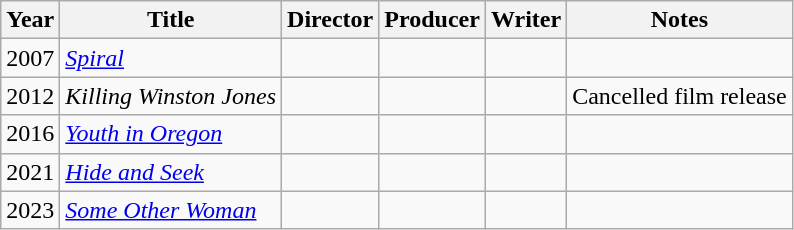<table class="wikitable sortable">
<tr>
<th scope="col">Year</th>
<th scope="col">Title</th>
<th scope="col">Director</th>
<th scope="col">Producer</th>
<th scope="col">Writer</th>
<th>Notes</th>
</tr>
<tr>
<td>2007</td>
<td><em><a href='#'>Spiral</a></em></td>
<td></td>
<td></td>
<td></td>
<td></td>
</tr>
<tr>
<td>2012</td>
<td><em>Killing Winston Jones</em></td>
<td></td>
<td></td>
<td></td>
<td>Cancelled film release</td>
</tr>
<tr>
<td>2016</td>
<td><em><a href='#'>Youth in Oregon</a></em></td>
<td></td>
<td></td>
<td></td>
<td></td>
</tr>
<tr>
<td>2021</td>
<td><em><a href='#'>Hide and Seek</a></em></td>
<td></td>
<td></td>
<td></td>
<td></td>
</tr>
<tr>
<td>2023</td>
<td><em><a href='#'>Some Other Woman</a></em></td>
<td></td>
<td></td>
<td></td>
<td></td>
</tr>
</table>
